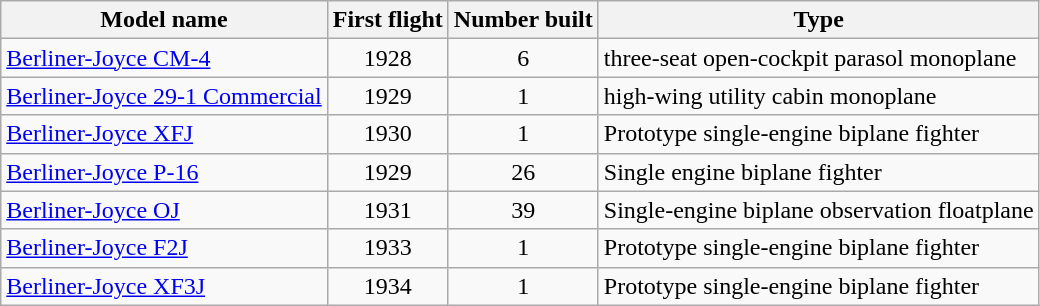<table class="wikitable sortable">
<tr>
<th>Model name</th>
<th>First flight</th>
<th>Number built</th>
<th>Type</th>
</tr>
<tr>
<td><a href='#'>Berliner-Joyce CM-4</a></td>
<td align=center>1928</td>
<td align=center>6</td>
<td>three-seat open-cockpit parasol monoplane</td>
</tr>
<tr>
<td><a href='#'>Berliner-Joyce 29-1 Commercial</a></td>
<td align=center>1929</td>
<td align=center>1</td>
<td>high-wing utility cabin monoplane</td>
</tr>
<tr>
<td><a href='#'>Berliner-Joyce XFJ</a></td>
<td align=center>1930</td>
<td align=center>1</td>
<td>Prototype single-engine biplane fighter</td>
</tr>
<tr>
<td><a href='#'>Berliner-Joyce P-16</a></td>
<td align=center>1929</td>
<td align=center>26</td>
<td>Single engine biplane fighter</td>
</tr>
<tr>
<td><a href='#'>Berliner-Joyce OJ</a></td>
<td align=center>1931</td>
<td align=center>39</td>
<td>Single-engine biplane observation floatplane</td>
</tr>
<tr>
<td><a href='#'>Berliner-Joyce F2J</a></td>
<td align=center>1933</td>
<td align=center>1</td>
<td>Prototype single-engine biplane fighter</td>
</tr>
<tr>
<td><a href='#'>Berliner-Joyce XF3J</a></td>
<td align=center>1934</td>
<td align=center>1</td>
<td>Prototype single-engine biplane fighter</td>
</tr>
</table>
